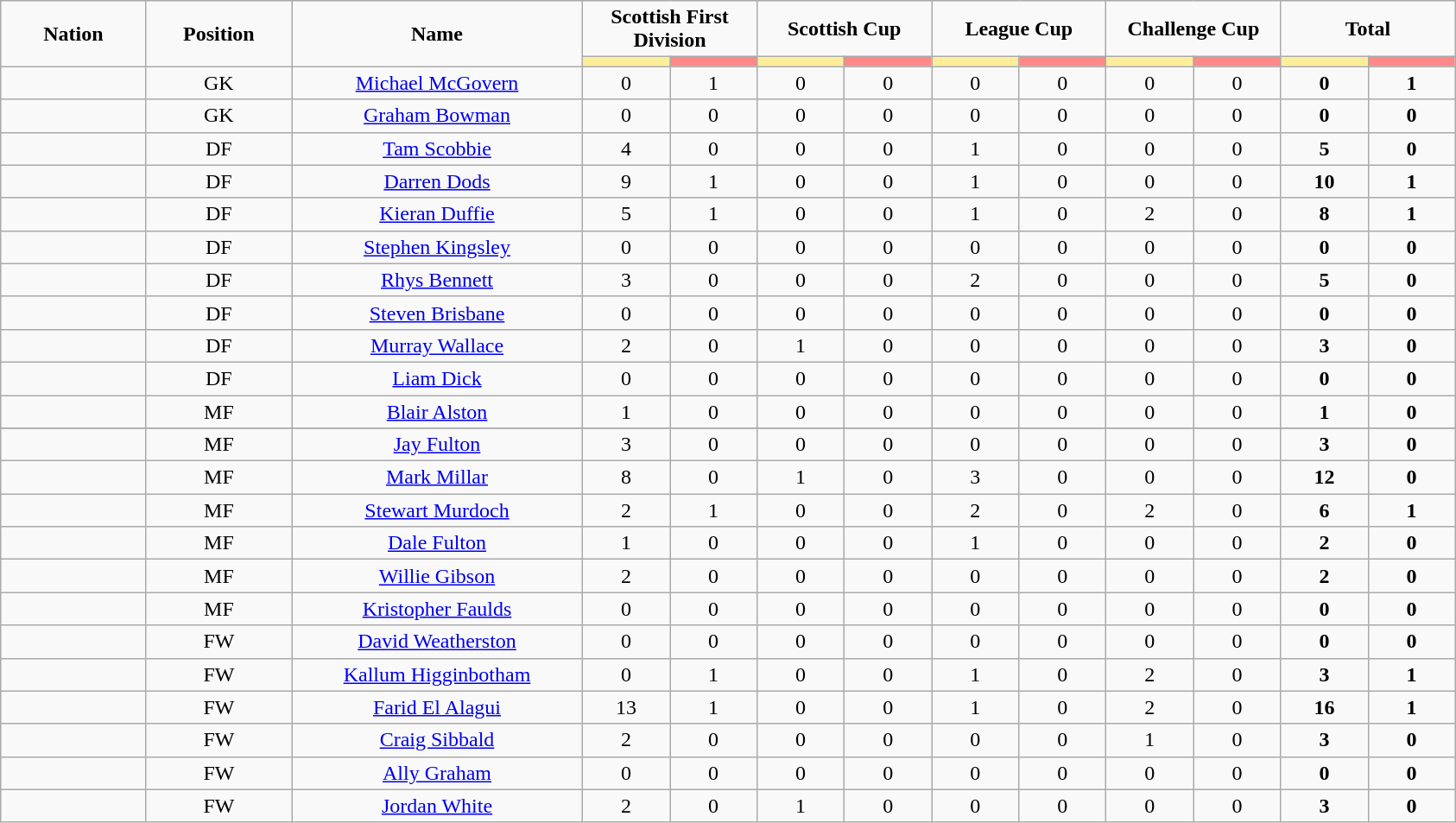<table class="wikitable" style="font-size: 100%; text-align: center;">
<tr>
<td rowspan="2" width="10%" align="center"><strong>Nation</strong></td>
<td rowspan="2" width="10%" align="center"><strong>Position</strong></td>
<td rowspan="2" width="20%" align="center"><strong>Name</strong></td>
<td colspan="2" align="center"><strong>Scottish First Division</strong></td>
<td colspan="2" align="center"><strong>Scottish Cup</strong></td>
<td colspan="2" align="center"><strong>League Cup</strong></td>
<td colspan="2" align="center"><strong>Challenge Cup</strong></td>
<td colspan="2" align="center"><strong>Total </strong></td>
</tr>
<tr>
<th width=60 style="background: #FFEE99"></th>
<th width=60 style="background: #FF8888"></th>
<th width=60 style="background: #FFEE99"></th>
<th width=60 style="background: #FF8888"></th>
<th width=60 style="background: #FFEE99"></th>
<th width=60 style="background: #FF8888"></th>
<th width=60 style="background: #FFEE99"></th>
<th width=60 style="background: #FF8888"></th>
<th width=60 style="background: #FFEE99"></th>
<th width=60 style="background: #FF8888"></th>
</tr>
<tr>
<td></td>
<td>GK</td>
<td><a href='#'>Michael McGovern</a></td>
<td>0</td>
<td>1</td>
<td>0</td>
<td>0</td>
<td>0</td>
<td>0</td>
<td>0</td>
<td>0</td>
<td><strong>0</strong></td>
<td><strong>1</strong></td>
</tr>
<tr>
<td></td>
<td>GK</td>
<td><a href='#'>Graham Bowman</a></td>
<td>0</td>
<td>0</td>
<td>0</td>
<td>0</td>
<td>0</td>
<td>0</td>
<td>0</td>
<td>0</td>
<td><strong>0</strong></td>
<td><strong>0</strong></td>
</tr>
<tr>
<td></td>
<td>DF</td>
<td><a href='#'>Tam Scobbie</a></td>
<td>4</td>
<td>0</td>
<td>0</td>
<td>0</td>
<td>1</td>
<td>0</td>
<td>0</td>
<td>0</td>
<td><strong>5</strong></td>
<td><strong>0</strong></td>
</tr>
<tr>
<td></td>
<td>DF</td>
<td><a href='#'>Darren Dods</a></td>
<td>9</td>
<td>1</td>
<td>0</td>
<td>0</td>
<td>1</td>
<td>0</td>
<td>0</td>
<td>0</td>
<td><strong>10</strong></td>
<td><strong>1</strong></td>
</tr>
<tr>
<td></td>
<td>DF</td>
<td><a href='#'>Kieran Duffie</a></td>
<td>5</td>
<td>1</td>
<td>0</td>
<td>0</td>
<td>1</td>
<td>0</td>
<td>2</td>
<td>0</td>
<td><strong>8</strong></td>
<td><strong>1</strong></td>
</tr>
<tr>
<td></td>
<td>DF</td>
<td><a href='#'>Stephen Kingsley</a></td>
<td>0</td>
<td>0</td>
<td>0</td>
<td>0</td>
<td>0</td>
<td>0</td>
<td>0</td>
<td>0</td>
<td><strong>0</strong></td>
<td><strong>0</strong></td>
</tr>
<tr>
<td></td>
<td>DF</td>
<td><a href='#'>Rhys Bennett</a></td>
<td>3</td>
<td>0</td>
<td>0</td>
<td>0</td>
<td>2</td>
<td>0</td>
<td>0</td>
<td>0</td>
<td><strong>5</strong></td>
<td><strong>0</strong></td>
</tr>
<tr>
<td></td>
<td>DF</td>
<td><a href='#'>Steven Brisbane</a></td>
<td>0</td>
<td>0</td>
<td>0</td>
<td>0</td>
<td>0</td>
<td>0</td>
<td>0</td>
<td>0</td>
<td><strong>0</strong></td>
<td><strong>0</strong></td>
</tr>
<tr>
<td></td>
<td>DF</td>
<td><a href='#'>Murray Wallace</a></td>
<td>2</td>
<td>0</td>
<td>1</td>
<td>0</td>
<td>0</td>
<td>0</td>
<td>0</td>
<td>0</td>
<td><strong>3</strong></td>
<td><strong>0</strong></td>
</tr>
<tr>
<td></td>
<td>DF</td>
<td><a href='#'>Liam Dick</a></td>
<td>0</td>
<td>0</td>
<td>0</td>
<td>0</td>
<td>0</td>
<td>0</td>
<td>0</td>
<td>0</td>
<td><strong>0</strong></td>
<td><strong>0</strong></td>
</tr>
<tr>
<td></td>
<td>MF</td>
<td><a href='#'>Blair Alston</a></td>
<td>1</td>
<td>0</td>
<td>0</td>
<td>0</td>
<td>0</td>
<td>0</td>
<td>0</td>
<td>0</td>
<td><strong>1</strong></td>
<td><strong>0</strong></td>
</tr>
<tr>
</tr>
<tr>
<td></td>
<td>MF</td>
<td><a href='#'>Jay Fulton</a></td>
<td>3</td>
<td>0</td>
<td>0</td>
<td>0</td>
<td>0</td>
<td>0</td>
<td>0</td>
<td>0</td>
<td><strong>3</strong></td>
<td><strong>0</strong></td>
</tr>
<tr>
<td></td>
<td>MF</td>
<td><a href='#'>Mark Millar</a></td>
<td>8</td>
<td>0</td>
<td>1</td>
<td>0</td>
<td>3</td>
<td>0</td>
<td>0</td>
<td>0</td>
<td><strong>12</strong></td>
<td><strong>0</strong></td>
</tr>
<tr>
<td></td>
<td>MF</td>
<td><a href='#'>Stewart Murdoch</a></td>
<td>2</td>
<td>1</td>
<td>0</td>
<td>0</td>
<td>2</td>
<td>0</td>
<td>2</td>
<td>0</td>
<td><strong>6</strong></td>
<td><strong>1</strong></td>
</tr>
<tr>
<td></td>
<td>MF</td>
<td><a href='#'>Dale Fulton</a></td>
<td>1</td>
<td>0</td>
<td>0</td>
<td>0</td>
<td>1</td>
<td>0</td>
<td>0</td>
<td>0</td>
<td><strong>2</strong></td>
<td><strong>0</strong></td>
</tr>
<tr>
<td></td>
<td>MF</td>
<td><a href='#'>Willie Gibson</a></td>
<td>2</td>
<td>0</td>
<td>0</td>
<td>0</td>
<td>0</td>
<td>0</td>
<td>0</td>
<td>0</td>
<td><strong>2</strong></td>
<td><strong>0</strong></td>
</tr>
<tr>
<td></td>
<td>MF</td>
<td><a href='#'>Kristopher Faulds</a></td>
<td>0</td>
<td>0</td>
<td>0</td>
<td>0</td>
<td>0</td>
<td>0</td>
<td>0</td>
<td>0</td>
<td><strong>0</strong></td>
<td><strong>0</strong></td>
</tr>
<tr>
<td></td>
<td>FW</td>
<td><a href='#'>David Weatherston</a></td>
<td>0</td>
<td>0</td>
<td>0</td>
<td>0</td>
<td>0</td>
<td>0</td>
<td>0</td>
<td>0</td>
<td><strong>0</strong></td>
<td><strong>0</strong></td>
</tr>
<tr>
<td></td>
<td>FW</td>
<td><a href='#'>Kallum Higginbotham</a></td>
<td>0</td>
<td>1</td>
<td>0</td>
<td>0</td>
<td>1</td>
<td>0</td>
<td>2</td>
<td>0</td>
<td><strong>3</strong></td>
<td><strong>1</strong></td>
</tr>
<tr>
<td></td>
<td>FW</td>
<td><a href='#'>Farid El Alagui</a></td>
<td>13</td>
<td>1</td>
<td>0</td>
<td>0</td>
<td>1</td>
<td>0</td>
<td>2</td>
<td>0</td>
<td><strong>16</strong></td>
<td><strong>1</strong></td>
</tr>
<tr>
<td></td>
<td>FW</td>
<td><a href='#'>Craig Sibbald</a></td>
<td>2</td>
<td>0</td>
<td>0</td>
<td>0</td>
<td>0</td>
<td>0</td>
<td>1</td>
<td>0</td>
<td><strong>3</strong></td>
<td><strong>0</strong></td>
</tr>
<tr>
<td></td>
<td>FW</td>
<td><a href='#'>Ally Graham</a></td>
<td>0</td>
<td>0</td>
<td>0</td>
<td>0</td>
<td>0</td>
<td>0</td>
<td>0</td>
<td>0</td>
<td><strong>0</strong></td>
<td><strong>0</strong></td>
</tr>
<tr>
<td></td>
<td>FW</td>
<td><a href='#'>Jordan White</a></td>
<td>2</td>
<td>0</td>
<td>1</td>
<td>0</td>
<td>0</td>
<td>0</td>
<td>0</td>
<td>0</td>
<td><strong>3</strong></td>
<td><strong>0</strong></td>
</tr>
</table>
